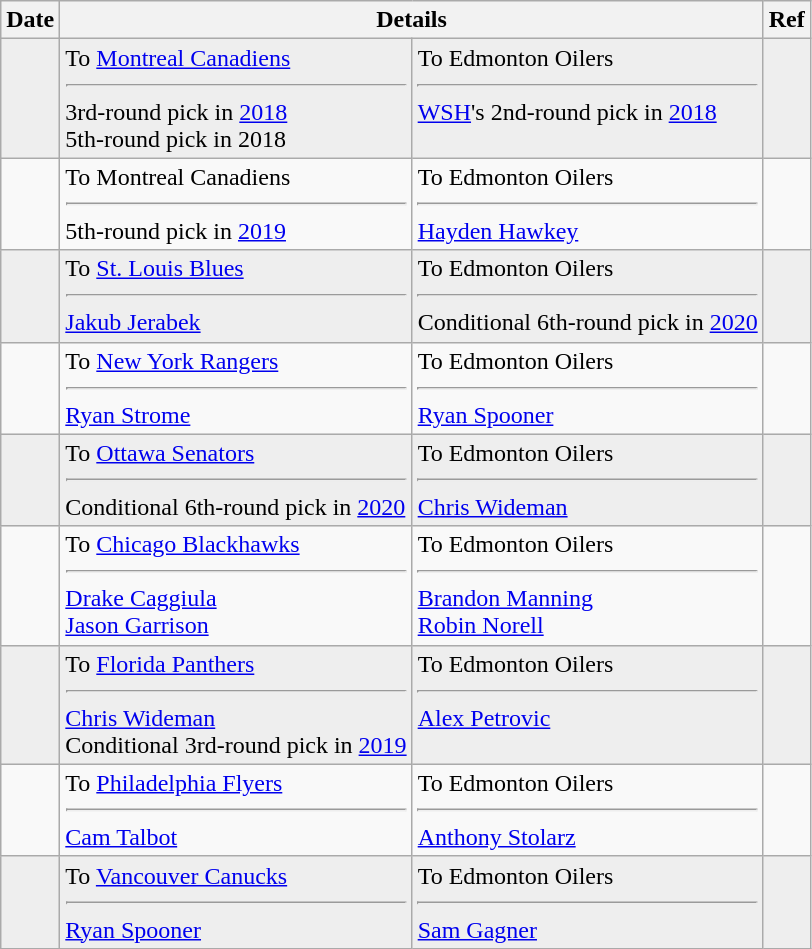<table class="wikitable">
<tr>
<th>Date</th>
<th colspan="2">Details</th>
<th>Ref</th>
</tr>
<tr style="background:#eee;">
<td></td>
<td valign="top">To <a href='#'>Montreal Canadiens</a><hr>3rd-round pick in <a href='#'>2018</a><br>5th-round pick in 2018</td>
<td valign="top">To Edmonton Oilers<hr><a href='#'>WSH</a>'s 2nd-round pick in <a href='#'>2018</a></td>
<td></td>
</tr>
<tr>
<td></td>
<td valign="top">To Montreal Canadiens<hr>5th-round pick in <a href='#'>2019</a></td>
<td valign="top">To Edmonton Oilers<hr><a href='#'>Hayden Hawkey</a></td>
<td></td>
</tr>
<tr style="background:#eee;">
<td></td>
<td valign="top">To <a href='#'>St. Louis Blues</a><hr><a href='#'>Jakub Jerabek</a></td>
<td valign="top">To Edmonton Oilers<hr>Conditional 6th-round pick in <a href='#'>2020</a></td>
<td></td>
</tr>
<tr>
<td></td>
<td valign="top">To <a href='#'>New York Rangers</a><hr><a href='#'>Ryan Strome</a></td>
<td valign="top">To Edmonton Oilers<hr><a href='#'>Ryan Spooner</a></td>
<td></td>
</tr>
<tr style="background:#eee;">
<td></td>
<td valign="top">To <a href='#'>Ottawa Senators</a><hr>Conditional 6th-round pick in <a href='#'>2020</a></td>
<td valign="top">To Edmonton Oilers<hr><a href='#'>Chris Wideman</a></td>
<td></td>
</tr>
<tr>
<td></td>
<td valign="top">To <a href='#'>Chicago Blackhawks</a><hr><a href='#'>Drake Caggiula</a><br><a href='#'>Jason Garrison</a></td>
<td valign="top">To Edmonton Oilers<hr><a href='#'>Brandon Manning</a><br><a href='#'>Robin Norell</a></td>
<td></td>
</tr>
<tr style="background:#eee;">
<td></td>
<td valign="top">To <a href='#'>Florida Panthers</a><hr><a href='#'>Chris Wideman</a><br>Conditional 3rd-round pick in <a href='#'>2019</a></td>
<td valign="top">To Edmonton Oilers<hr><a href='#'>Alex Petrovic</a></td>
<td></td>
</tr>
<tr>
<td></td>
<td valign="top">To <a href='#'>Philadelphia Flyers</a><hr><a href='#'>Cam Talbot</a></td>
<td valign="top">To Edmonton Oilers<hr><a href='#'>Anthony Stolarz</a></td>
<td></td>
</tr>
<tr style="background:#eee;">
<td></td>
<td valign="top">To <a href='#'>Vancouver Canucks</a><hr><a href='#'>Ryan Spooner</a></td>
<td valign="top">To Edmonton Oilers<hr><a href='#'>Sam Gagner</a></td>
<td></td>
</tr>
</table>
